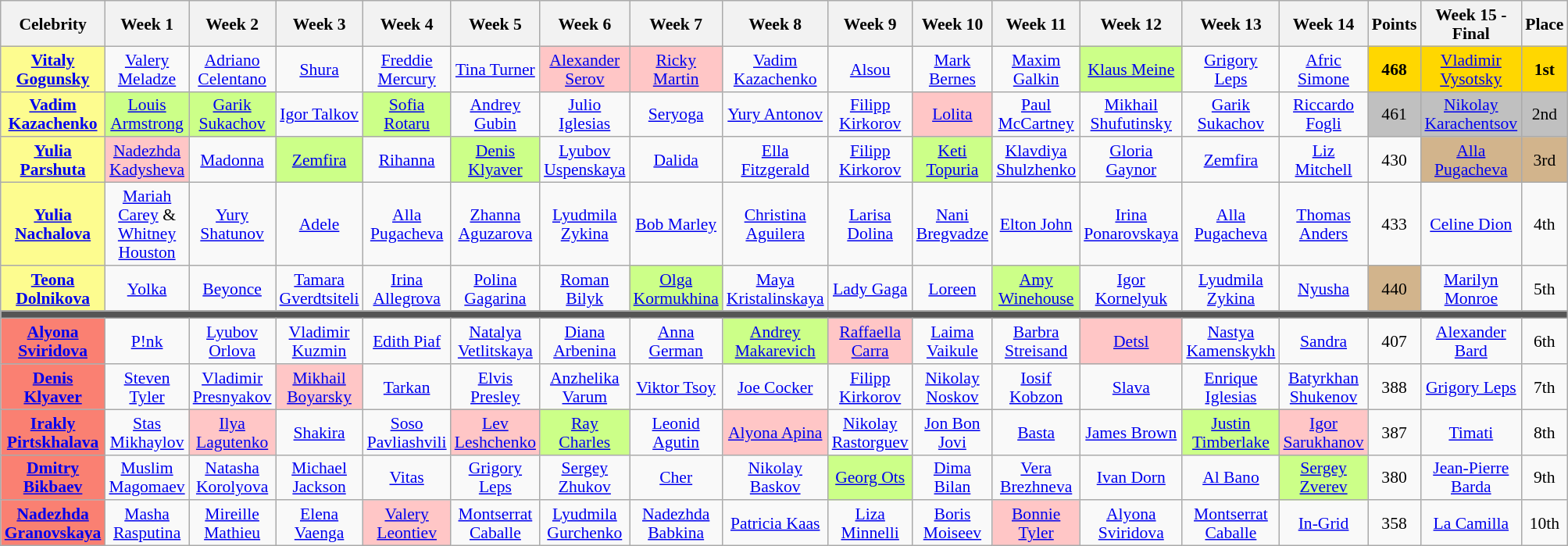<table class="wikitable" style="text-align:center; font-size:90%; line-height:16px;" width="100%">
<tr>
<th>Celebrity</th>
<th>Week 1</th>
<th>Week 2</th>
<th>Week 3</th>
<th>Week 4</th>
<th>Week 5</th>
<th>Week 6</th>
<th>Week 7</th>
<th>Week 8</th>
<th>Week 9</th>
<th>Week 10</th>
<th>Week 11</th>
<th>Week 12</th>
<th>Week 13</th>
<th>Week 14</th>
<th>Points</th>
<th>Week 15 - Final</th>
<th>Place</th>
</tr>
<tr>
<th style="background:#fdfc8f;"><a href='#'>Vitaly Gogunsky</a></th>
<td><a href='#'>Valery Meladze</a></td>
<td><a href='#'>Adriano Celentano</a></td>
<td><a href='#'>Shura</a></td>
<td><a href='#'>Freddie Mercury</a></td>
<td><a href='#'>Tina Turner</a></td>
<td style="background:#ffc6c6;"><a href='#'>Alexander Serov</a></td>
<td style="background:#ffc6c6;"><a href='#'>Ricky Martin</a></td>
<td><a href='#'>Vadim Kazachenko</a></td>
<td><a href='#'>Alsou</a></td>
<td><a href='#'>Mark Bernes</a></td>
<td><a href='#'>Maxim Galkin</a></td>
<td style="background:#ccff88;"><a href='#'>Klaus Meine</a></td>
<td><a href='#'>Grigory Leps</a></td>
<td><a href='#'>Afric Simone</a></td>
<td style="background:gold;"><strong>468</strong></td>
<td style="background:gold;"><a href='#'>Vladimir Vysotsky</a></td>
<td style="background:gold;"><strong>1st</strong></td>
</tr>
<tr>
<th style="background:#fdfc8f;"><a href='#'>Vadim Kazachenko</a></th>
<td style="background:#ccff88;"><a href='#'>Louis Armstrong</a></td>
<td style="background:#ccff88;"><a href='#'>Garik Sukachov</a></td>
<td><a href='#'>Igor Talkov</a></td>
<td style="background:#ccff88;"><a href='#'>Sofia Rotaru</a></td>
<td><a href='#'>Andrey Gubin</a></td>
<td><a href='#'>Julio Iglesias</a></td>
<td><a href='#'>Seryoga</a></td>
<td><a href='#'>Yury Antonov</a></td>
<td><a href='#'>Filipp Kirkorov</a></td>
<td style="background:#ffc6c6;"><a href='#'>Lolita</a></td>
<td><a href='#'>Paul McCartney</a></td>
<td><a href='#'>Mikhail Shufutinsky</a></td>
<td><a href='#'>Garik Sukachov</a></td>
<td><a href='#'>Riccardo Fogli</a></td>
<td style="background:silver;">461</td>
<td style="background:silver;"><a href='#'>Nikolay Karachentsov</a></td>
<td style="background:silver;">2nd</td>
</tr>
<tr>
<th style="background:#fdfc8f;"><a href='#'>Yulia Parshuta</a></th>
<td style="background:#ffc6c6;"><a href='#'>Nadezhda Kadysheva</a></td>
<td><a href='#'>Madonna</a></td>
<td style="background:#ccff88;"><a href='#'>Zemfira</a></td>
<td><a href='#'>Rihanna</a></td>
<td style="background:#ccff88;"><a href='#'>Denis Klyaver</a></td>
<td><a href='#'>Lyubov Uspenskaya</a></td>
<td><a href='#'>Dalida</a></td>
<td><a href='#'>Ella Fitzgerald</a></td>
<td><a href='#'>Filipp Kirkorov</a></td>
<td style="background:#ccff88;"><a href='#'>Keti Topuria</a></td>
<td><a href='#'>Klavdiya Shulzhenko</a></td>
<td><a href='#'>Gloria Gaynor</a></td>
<td><a href='#'>Zemfira</a></td>
<td><a href='#'>Liz Mitchell</a></td>
<td>430</td>
<td style="background:tan;"><a href='#'>Alla Pugacheva</a></td>
<td style="background:tan;">3rd</td>
</tr>
<tr>
<th style="background:#fdfc8f;"><a href='#'>Yulia Nachalova</a></th>
<td><a href='#'>Mariah Carey</a> & <a href='#'>Whitney Houston</a></td>
<td><a href='#'>Yury Shatunov</a></td>
<td><a href='#'>Adele</a></td>
<td><a href='#'>Alla Pugacheva</a></td>
<td><a href='#'>Zhanna Aguzarova</a></td>
<td><a href='#'>Lyudmila Zykina</a></td>
<td><a href='#'>Bob Marley</a></td>
<td><a href='#'>Christina Aguilera</a></td>
<td><a href='#'>Larisa Dolina</a></td>
<td><a href='#'>Nani Bregvadze</a></td>
<td><a href='#'>Elton John</a></td>
<td><a href='#'>Irina Ponarovskaya</a></td>
<td><a href='#'>Alla Pugacheva</a></td>
<td><a href='#'>Thomas Anders</a></td>
<td>433</td>
<td><a href='#'>Celine Dion</a></td>
<td>4th</td>
</tr>
<tr>
<th style="background:#fdfc8f;"><a href='#'>Teona Dolnikova</a></th>
<td><a href='#'>Yolka</a></td>
<td><a href='#'>Beyonce</a></td>
<td><a href='#'>Tamara Gverdtsiteli</a></td>
<td><a href='#'>Irina Allegrova</a></td>
<td><a href='#'>Polina Gagarina</a></td>
<td><a href='#'>Roman Bilyk</a></td>
<td style="background:#ccff88;"><a href='#'>Olga Kormukhina</a></td>
<td><a href='#'>Maya Kristalinskaya</a></td>
<td><a href='#'>Lady Gaga</a></td>
<td><a href='#'>Loreen</a></td>
<td style="background:#ccff88;"><a href='#'>Amy Winehouse</a></td>
<td><a href='#'>Igor Kornelyuk</a></td>
<td><a href='#'>Lyudmila Zykina</a></td>
<td><a href='#'>Nyusha</a></td>
<td style="background:tan;">440</td>
<td><a href='#'>Marilyn Monroe</a></td>
<td>5th</td>
</tr>
<tr>
<td colspan=18 style="background:#555555;"></td>
</tr>
<tr>
<th style="background:salmon;"><a href='#'>Alyona Sviridova</a></th>
<td><a href='#'>P!nk</a></td>
<td><a href='#'>Lyubov Orlova</a></td>
<td><a href='#'>Vladimir Kuzmin</a></td>
<td><a href='#'>Edith Piaf</a></td>
<td><a href='#'>Natalya Vetlitskaya</a></td>
<td><a href='#'>Diana Arbenina</a></td>
<td><a href='#'>Anna German</a></td>
<td style="background:#ccff88;"><a href='#'>Andrey Makarevich</a></td>
<td style="background:#ffc6c6;"><a href='#'>Raffaella Carra</a></td>
<td><a href='#'>Laima Vaikule</a></td>
<td><a href='#'>Barbra Streisand</a></td>
<td style="background:#ffc6c6;"><a href='#'>Detsl</a></td>
<td><a href='#'>Nastya Kamenskykh</a></td>
<td><a href='#'>Sandra</a></td>
<td>407</td>
<td><a href='#'>Alexander Bard</a></td>
<td>6th</td>
</tr>
<tr>
<th style="background:salmon;"><a href='#'>Denis Klyaver</a></th>
<td><a href='#'>Steven Tyler</a></td>
<td><a href='#'>Vladimir Presnyakov</a></td>
<td style="background:#ffc6c6;"><a href='#'>Mikhail Boyarsky</a></td>
<td><a href='#'>Tarkan</a></td>
<td><a href='#'>Elvis Presley</a></td>
<td><a href='#'>Anzhelika Varum</a></td>
<td><a href='#'>Viktor Tsoy</a></td>
<td><a href='#'>Joe Cocker</a></td>
<td><a href='#'>Filipp Kirkorov</a></td>
<td><a href='#'>Nikolay Noskov</a></td>
<td><a href='#'>Iosif Kobzon</a></td>
<td><a href='#'>Slava</a></td>
<td><a href='#'>Enrique Iglesias</a></td>
<td><a href='#'>Batyrkhan Shukenov</a></td>
<td>388</td>
<td><a href='#'>Grigory Leps</a></td>
<td>7th</td>
</tr>
<tr>
<th style="background:salmon;"><a href='#'>Irakly Pirtskhalava</a></th>
<td><a href='#'>Stas Mikhaylov</a></td>
<td style="background:#ffc6c6;"><a href='#'>Ilya Lagutenko</a></td>
<td><a href='#'>Shakira</a></td>
<td><a href='#'>Soso Pavliashvili</a></td>
<td style="background:#ffc6c6;"><a href='#'>Lev Leshchenko</a></td>
<td style="background:#ccff88;"><a href='#'>Ray Charles</a></td>
<td><a href='#'>Leonid Agutin</a></td>
<td style="background:#ffc6c6;"><a href='#'>Alyona Apina</a></td>
<td><a href='#'>Nikolay Rastorguev</a></td>
<td><a href='#'>Jon Bon Jovi</a></td>
<td><a href='#'>Basta</a></td>
<td><a href='#'>James Brown</a></td>
<td style="background:#ccff88;"><a href='#'>Justin Timberlake</a></td>
<td style="background:#ffc6c6;"><a href='#'>Igor Sarukhanov</a></td>
<td>387</td>
<td><a href='#'>Timati</a></td>
<td>8th</td>
</tr>
<tr>
<th style="background:salmon;"><a href='#'>Dmitry Bikbaev</a></th>
<td><a href='#'>Muslim Magomaev</a></td>
<td><a href='#'>Natasha Korolyova</a></td>
<td><a href='#'>Michael Jackson</a></td>
<td><a href='#'>Vitas</a></td>
<td><a href='#'>Grigory Leps</a></td>
<td><a href='#'>Sergey Zhukov</a></td>
<td><a href='#'>Cher</a></td>
<td><a href='#'>Nikolay Baskov</a></td>
<td style="background:#ccff88;"><a href='#'>Georg Ots</a></td>
<td><a href='#'>Dima Bilan</a></td>
<td><a href='#'>Vera Brezhneva</a></td>
<td><a href='#'>Ivan Dorn</a></td>
<td><a href='#'>Al Bano</a></td>
<td style="background:#ccff88;"><a href='#'>Sergey Zverev</a></td>
<td>380</td>
<td><a href='#'>Jean-Pierre Barda</a></td>
<td>9th</td>
</tr>
<tr>
<th style="background:salmon;"><a href='#'>Nadezhda Granovskaya</a></th>
<td><a href='#'>Masha Rasputina</a></td>
<td><a href='#'>Mireille Mathieu</a></td>
<td><a href='#'>Elena Vaenga</a></td>
<td style="background:#ffc6c6;"><a href='#'>Valery Leontiev</a></td>
<td><a href='#'>Montserrat Caballe</a></td>
<td><a href='#'>Lyudmila Gurchenko</a></td>
<td><a href='#'>Nadezhda Babkina</a></td>
<td><a href='#'>Patricia Kaas</a></td>
<td><a href='#'>Liza Minnelli</a></td>
<td><a href='#'>Boris Moiseev</a></td>
<td style="background:#ffc6c6;"><a href='#'>Bonnie Tyler</a></td>
<td><a href='#'>Alyona Sviridova</a></td>
<td><a href='#'>Montserrat Caballe</a></td>
<td><a href='#'>In-Grid</a></td>
<td>358</td>
<td><a href='#'>La Camilla</a></td>
<td>10th</td>
</tr>
</table>
